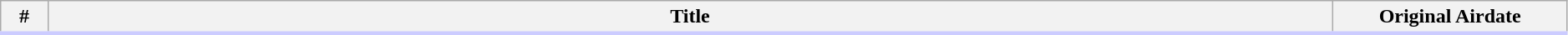<table class="wikitable" width="99%">
<tr style="border-bottom:3px solid #CCF">
<th width="3%">#</th>
<th>Title</th>
<th width="15%">Original Airdate<br></th>
</tr>
</table>
